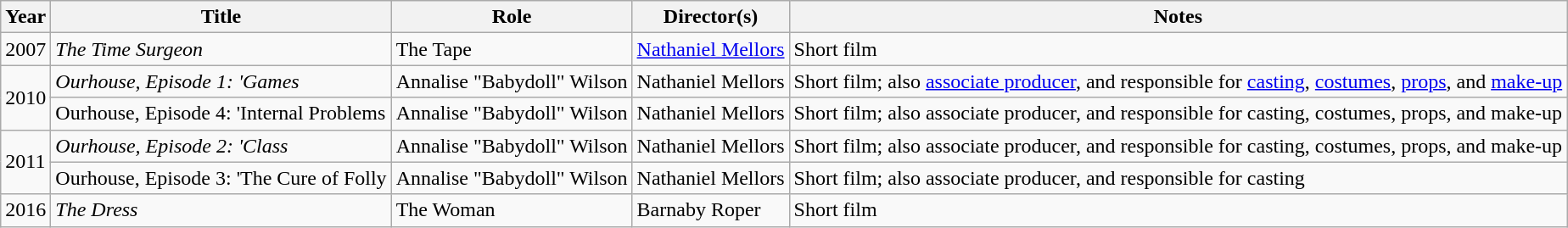<table class="wikitable sortable">
<tr>
<th>Year</th>
<th>Title</th>
<th>Role</th>
<th>Director(s)</th>
<th>Notes</th>
</tr>
<tr>
<td>2007</td>
<td><em>The Time Surgeon</em></td>
<td>The Tape</td>
<td><a href='#'>Nathaniel Mellors</a></td>
<td>Short film</td>
</tr>
<tr>
<td rowspan=2>2010</td>
<td><em>Ourhouse, Episode 1: 'Games<strong></td>
<td>Annalise "Babydoll" Wilson</td>
<td>Nathaniel Mellors</td>
<td>Short film; also <a href='#'>associate producer</a>, and responsible for <a href='#'>casting</a>, <a href='#'>costumes</a>, <a href='#'>props</a>, and <a href='#'>make-up</a></td>
</tr>
<tr>
<td></em>Ourhouse, Episode 4: 'Internal Problems</strong></td>
<td>Annalise "Babydoll" Wilson</td>
<td>Nathaniel Mellors</td>
<td>Short film; also associate producer, and responsible for casting, costumes, props, and make-up</td>
</tr>
<tr>
<td rowspan=2>2011</td>
<td><em>Ourhouse, Episode 2: 'Class<strong></td>
<td>Annalise "Babydoll" Wilson</td>
<td>Nathaniel Mellors</td>
<td>Short film; also associate producer, and responsible for casting, costumes, props, and make-up</td>
</tr>
<tr>
<td></em>Ourhouse, Episode 3: 'The Cure of Folly</strong></td>
<td>Annalise "Babydoll" Wilson</td>
<td>Nathaniel Mellors</td>
<td>Short film; also associate producer, and responsible for casting</td>
</tr>
<tr>
<td>2016</td>
<td><em>The Dress</em></td>
<td>The Woman</td>
<td>Barnaby Roper</td>
<td>Short film</td>
</tr>
</table>
